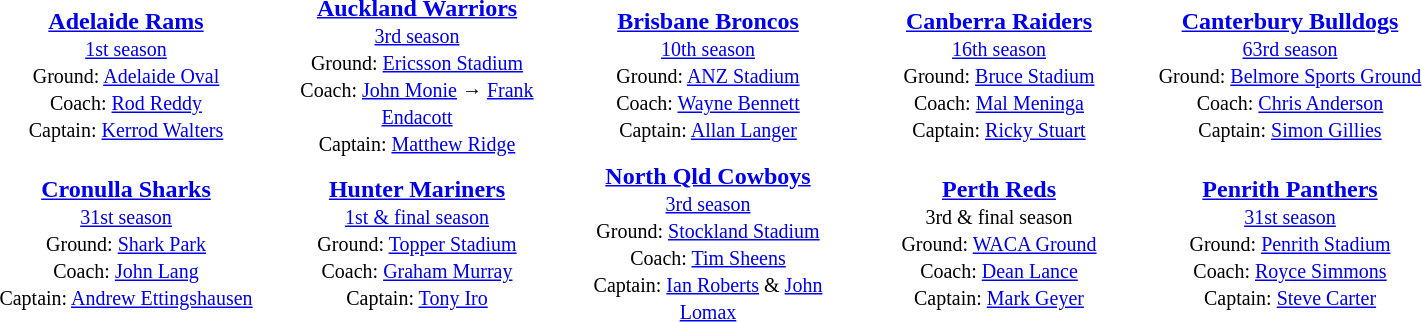<table align="center" class="toccolours" style="text-valign: center; margin-bottom:1em;">
<tr>
<th width=190></th>
<th width=190></th>
<th width=190></th>
<th width=190></th>
<th width=190></th>
</tr>
<tr>
<td align="center"><strong><a href='#'>Adelaide Rams</a></strong><br><small><a href='#'>1st season</a><br>Ground: <a href='#'>Adelaide Oval</a><br>
Coach: <a href='#'>Rod Reddy</a> <br>Captain: <a href='#'>Kerrod Walters</a></small></td>
<td align="center"><strong><a href='#'>Auckland Warriors</a></strong><br><small><a href='#'>3rd season</a><br>Ground: <a href='#'>Ericsson Stadium</a><br>
Coach: <a href='#'>John Monie</a> → <a href='#'>Frank Endacott</a><br>Captain: <a href='#'>Matthew Ridge</a></small></td>
<td align="center"><strong><a href='#'>Brisbane Broncos</a></strong><br><small><a href='#'>10th season</a><br>Ground: <a href='#'>ANZ Stadium</a><br>
Coach: <a href='#'>Wayne Bennett</a><br>Captain: <a href='#'>Allan Langer</a></small></td>
<td align="center"><strong><a href='#'>Canberra Raiders</a></strong><br><small><a href='#'>16th season</a><br>Ground: <a href='#'>Bruce Stadium</a><br>
Coach: <a href='#'>Mal Meninga</a><br>Captain: <a href='#'>Ricky Stuart</a></small></td>
<td align="center"><strong><a href='#'>Canterbury Bulldogs</a></strong><br><small><a href='#'>63rd season</a><br>Ground: <a href='#'>Belmore Sports Ground</a><br>
Coach: <a href='#'>Chris Anderson</a><br>Captain: <a href='#'>Simon Gillies</a></small></td>
</tr>
<tr>
<td align="center"><strong><a href='#'>Cronulla Sharks</a></strong><br><small><a href='#'>31st season</a><br>Ground: <a href='#'>Shark Park</a><br>
Coach: <a href='#'>John Lang</a><br>Captain: <a href='#'>Andrew Ettingshausen</a></small></td>
<td align="center"><strong><a href='#'>Hunter Mariners</a></strong><br><small><a href='#'>1st & final season</a><br>Ground: <a href='#'>Topper Stadium</a><br>
Coach: <a href='#'>Graham Murray</a><br>Captain: <a href='#'>Tony Iro</a></small></td>
<td align="center"><strong><a href='#'>North Qld Cowboys</a></strong><br><small><a href='#'>3rd season</a><br>Ground: <a href='#'>Stockland Stadium</a><br>
Coach: <a href='#'>Tim Sheens</a><br>Captain: <a href='#'>Ian Roberts</a> & <a href='#'>John Lomax</a></small></td>
<td align="center"><strong><a href='#'>Perth Reds</a></strong><br><small>3rd & final season<br>Ground: <a href='#'>WACA Ground</a><br>
Coach: <a href='#'>Dean Lance</a><br>Captain: <a href='#'>Mark Geyer</a></small></td>
<td align="center"><strong><a href='#'>Penrith Panthers</a></strong><br><small><a href='#'>31st season</a><br>Ground: <a href='#'>Penrith Stadium</a><br>
Coach: <a href='#'>Royce Simmons</a><br>Captain: <a href='#'>Steve Carter</a></small></td>
</tr>
</table>
